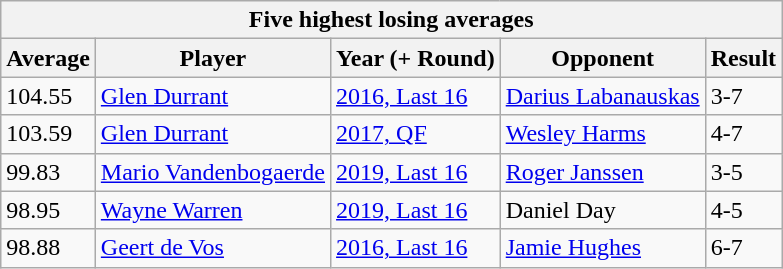<table class="wikitable sortable">
<tr>
<th colspan=5>Five highest losing averages</th>
</tr>
<tr>
<th>Average</th>
<th>Player</th>
<th>Year (+ Round)</th>
<th>Opponent</th>
<th>Result</th>
</tr>
<tr>
<td>104.55</td>
<td> <a href='#'>Glen Durrant</a></td>
<td><a href='#'>2016, Last 16</a></td>
<td> <a href='#'>Darius Labanauskas</a></td>
<td>3-7</td>
</tr>
<tr>
<td>103.59</td>
<td> <a href='#'>Glen Durrant</a></td>
<td><a href='#'>2017, QF</a></td>
<td> <a href='#'>Wesley Harms</a></td>
<td>4-7</td>
</tr>
<tr>
<td>99.83</td>
<td> <a href='#'>Mario Vandenbogaerde</a></td>
<td><a href='#'>2019, Last 16</a></td>
<td> <a href='#'>Roger Janssen</a></td>
<td>3-5</td>
</tr>
<tr>
<td>98.95</td>
<td> <a href='#'>Wayne Warren</a></td>
<td><a href='#'>2019, Last 16</a></td>
<td> Daniel Day</td>
<td>4-5</td>
</tr>
<tr>
<td>98.88</td>
<td> <a href='#'>Geert de Vos</a></td>
<td><a href='#'>2016, Last 16</a></td>
<td> <a href='#'>Jamie Hughes</a></td>
<td>6-7</td>
</tr>
</table>
